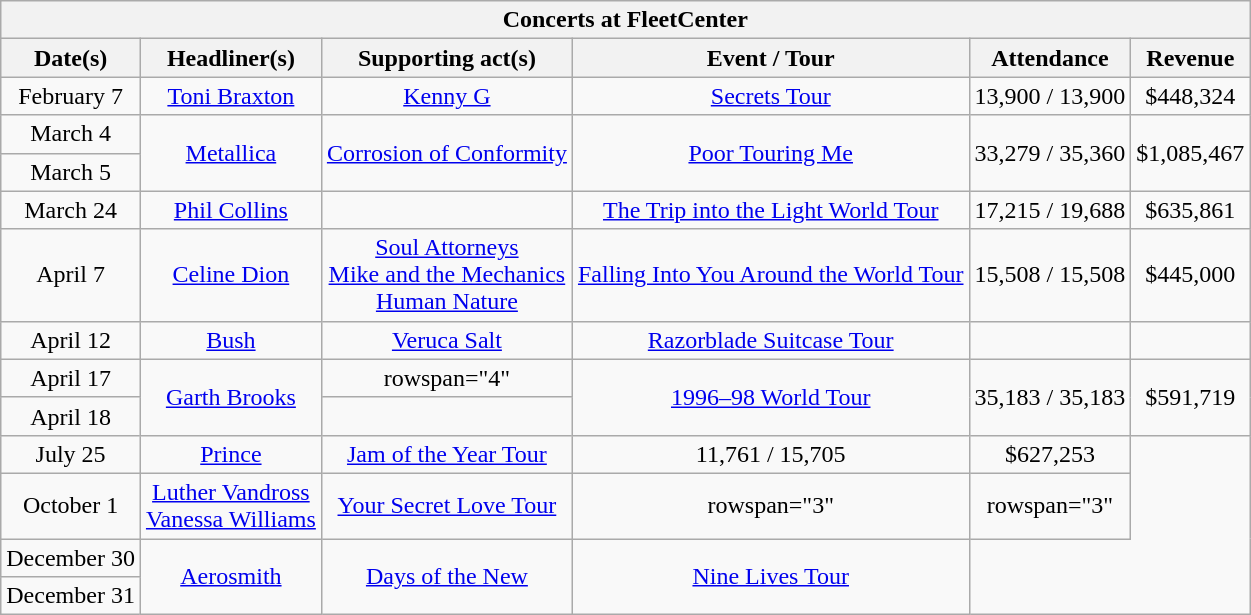<table class="wikitable mw-collapsible mw-collapsed" style="text-align:center;">
<tr>
<th colspan="6">Concerts at FleetCenter</th>
</tr>
<tr>
<th>Date(s)</th>
<th>Headliner(s)</th>
<th>Supporting act(s)</th>
<th>Event / Tour</th>
<th>Attendance</th>
<th>Revenue</th>
</tr>
<tr>
<td>February 7</td>
<td><a href='#'>Toni Braxton</a></td>
<td><a href='#'>Kenny G</a></td>
<td><a href='#'>Secrets Tour</a></td>
<td>13,900 / 13,900</td>
<td>$448,324</td>
</tr>
<tr>
<td>March 4</td>
<td rowspan="2"><a href='#'>Metallica</a></td>
<td rowspan="2"><a href='#'>Corrosion of Conformity</a></td>
<td rowspan="2"><a href='#'>Poor Touring Me</a></td>
<td rowspan="2">33,279 / 35,360</td>
<td rowspan="2">$1,085,467</td>
</tr>
<tr>
<td>March 5</td>
</tr>
<tr>
<td>March 24</td>
<td><a href='#'>Phil Collins</a></td>
<td></td>
<td><a href='#'>The Trip into the Light World Tour</a></td>
<td>17,215 / 19,688</td>
<td>$635,861</td>
</tr>
<tr>
<td>April 7</td>
<td><a href='#'>Celine Dion</a></td>
<td><a href='#'>Soul Attorneys</a><br><a href='#'>Mike and the Mechanics</a><br><a href='#'>Human Nature</a></td>
<td><a href='#'>Falling Into You Around the World Tour</a></td>
<td>15,508 / 15,508</td>
<td>$445,000</td>
</tr>
<tr>
<td>April 12</td>
<td><a href='#'>Bush</a></td>
<td><a href='#'>Veruca Salt</a></td>
<td><a href='#'>Razorblade Suitcase Tour</a></td>
<td></td>
<td></td>
</tr>
<tr>
<td>April 17</td>
<td rowspan="2"><a href='#'>Garth Brooks</a></td>
<td>rowspan="4" </td>
<td rowspan="2"><a href='#'>1996–98 World Tour</a></td>
<td rowspan="2">35,183 / 35,183</td>
<td rowspan="2">$591,719</td>
</tr>
<tr>
<td>April 18</td>
</tr>
<tr>
<td>July 25</td>
<td><a href='#'>Prince</a></td>
<td><a href='#'>Jam of the Year Tour</a></td>
<td>11,761 / 15,705</td>
<td>$627,253</td>
</tr>
<tr>
<td>October 1</td>
<td><a href='#'>Luther Vandross</a><br><a href='#'>Vanessa Williams</a></td>
<td><a href='#'>Your Secret Love Tour</a></td>
<td>rowspan="3" </td>
<td>rowspan="3" </td>
</tr>
<tr>
<td>December 30</td>
<td rowspan="2"><a href='#'>Aerosmith</a></td>
<td rowspan="2"><a href='#'>Days of the New</a></td>
<td rowspan="2"><a href='#'>Nine Lives Tour</a></td>
</tr>
<tr>
<td>December 31</td>
</tr>
</table>
